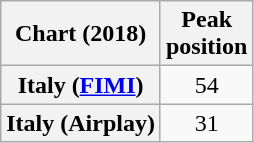<table class="wikitable plainrowheaders" style="text-align:center">
<tr>
<th scope="col">Chart (2018)</th>
<th scope="col">Peak<br>position</th>
</tr>
<tr>
<th scope="row">Italy (<a href='#'>FIMI</a>)</th>
<td>54</td>
</tr>
<tr>
<th scope="row">Italy (Airplay)</th>
<td align="center">31</td>
</tr>
</table>
